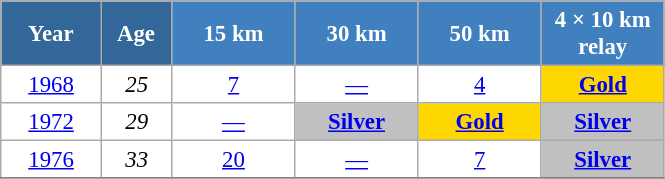<table class="wikitable" style="font-size:95%; text-align:center; border:grey solid 1px; border-collapse:collapse; background:#ffffff;">
<tr>
<th style="background-color:#369; color:white; width:60px;"> Year </th>
<th style="background-color:#369; color:white; width:40px;"> Age </th>
<th style="background-color:#4180be; color:white; width:75px;"> 15 km </th>
<th style="background-color:#4180be; color:white; width:75px;"> 30 km </th>
<th style="background-color:#4180be; color:white; width:75px;"> 50 km </th>
<th style="background-color:#4180be; color:white; width:75px;"> 4 × 10 km <br> relay </th>
</tr>
<tr>
<td><a href='#'>1968</a></td>
<td><em>25</em></td>
<td><a href='#'>7</a></td>
<td><a href='#'>—</a></td>
<td><a href='#'>4</a></td>
<td style="background:gold;"><a href='#'><strong>Gold</strong></a></td>
</tr>
<tr>
<td><a href='#'>1972</a></td>
<td><em>29</em></td>
<td><a href='#'>—</a></td>
<td style="background:silver;"><a href='#'><strong>Silver</strong></a></td>
<td style="background:gold;"><a href='#'><strong>Gold</strong></a></td>
<td style="background:silver;"><a href='#'><strong>Silver</strong></a></td>
</tr>
<tr>
<td><a href='#'>1976</a></td>
<td><em>33</em></td>
<td><a href='#'>20</a></td>
<td><a href='#'>—</a></td>
<td><a href='#'>7</a></td>
<td style="background:silver;"><a href='#'><strong>Silver</strong></a></td>
</tr>
<tr>
</tr>
</table>
